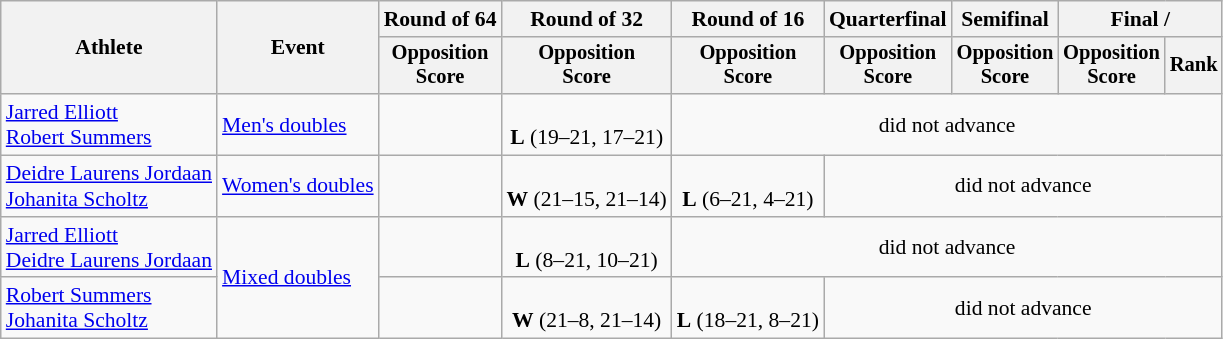<table class=wikitable style="font-size:90%">
<tr>
<th rowspan=2>Athlete</th>
<th rowspan=2>Event</th>
<th>Round of 64</th>
<th>Round of 32</th>
<th>Round of 16</th>
<th>Quarterfinal</th>
<th>Semifinal</th>
<th colspan=2>Final / </th>
</tr>
<tr style="font-size:95%">
<th>Opposition<br>Score</th>
<th>Opposition<br>Score</th>
<th>Opposition<br>Score</th>
<th>Opposition<br>Score</th>
<th>Opposition<br>Score</th>
<th>Opposition<br>Score</th>
<th>Rank</th>
</tr>
<tr align=center>
<td align=left><a href='#'>Jarred Elliott</a><br><a href='#'>Robert Summers</a></td>
<td align=left><a href='#'>Men's doubles</a></td>
<td></td>
<td><br><strong>L</strong> (19–21, 17–21)</td>
<td colspan="5">did not advance</td>
</tr>
<tr align=center>
<td align=left><a href='#'>Deidre Laurens Jordaan</a><br><a href='#'>Johanita Scholtz</a></td>
<td align=left><a href='#'>Women's doubles</a></td>
<td></td>
<td><br><strong>W</strong> (21–15, 21–14)</td>
<td><br><strong>L</strong> (6–21, 4–21)</td>
<td colspan="4">did not advance</td>
</tr>
<tr align=center>
<td align=left><a href='#'>Jarred Elliott</a><br><a href='#'>Deidre Laurens Jordaan</a></td>
<td align=left rowspan=2><a href='#'>Mixed doubles</a></td>
<td></td>
<td><br><strong>L</strong> (8–21, 10–21)</td>
<td colspan="5">did not advance</td>
</tr>
<tr align=center>
<td align=left><a href='#'>Robert Summers</a><br><a href='#'>Johanita Scholtz</a></td>
<td></td>
<td><br><strong>W</strong> (21–8, 21–14)</td>
<td><br><strong>L</strong> (18–21, 8–21)</td>
<td colspan="4">did not advance</td>
</tr>
</table>
